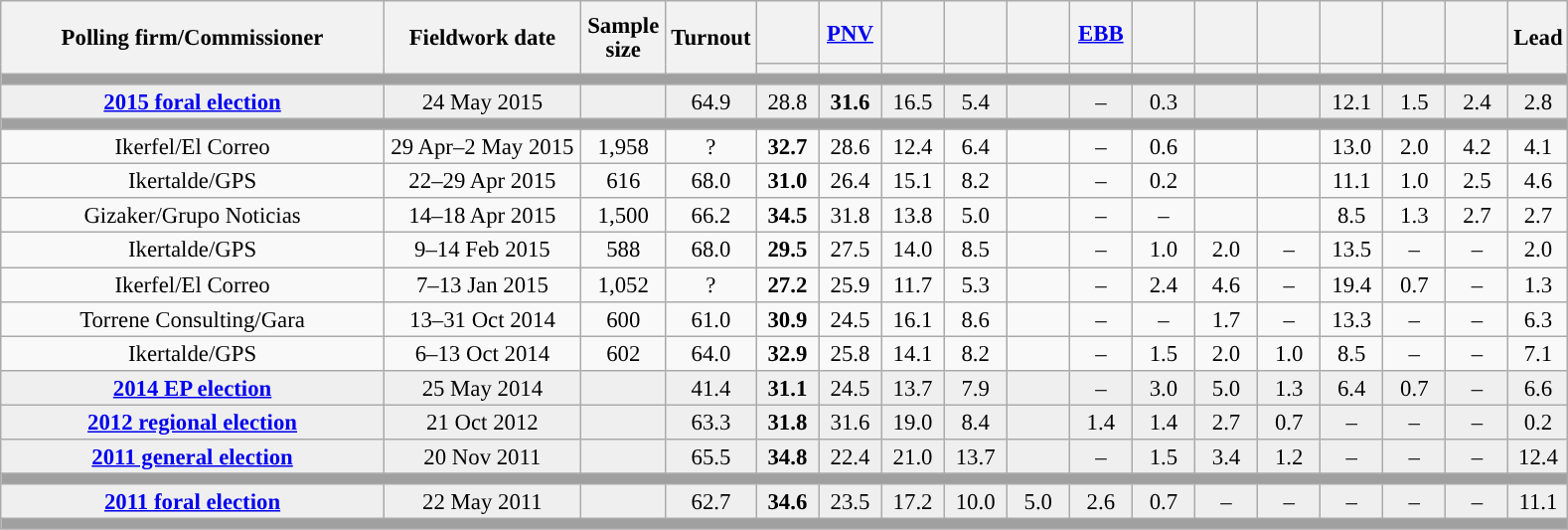<table class="wikitable collapsible collapsed" style="text-align:center; font-size:95%; line-height:16px;">
<tr style="height:42px;">
<th style="width:250px;" rowspan="2">Polling firm/Commissioner</th>
<th style="width:125px;" rowspan="2">Fieldwork date</th>
<th style="width:50px;" rowspan="2">Sample size</th>
<th style="width:45px;" rowspan="2">Turnout</th>
<th style="width:35px;"></th>
<th style="width:35px;"><a href='#'>PNV</a></th>
<th style="width:35px;"></th>
<th style="width:35px;"></th>
<th style="width:35px;"></th>
<th style="width:35px;"><a href='#'>EBB</a></th>
<th style="width:35px;"></th>
<th style="width:35px;"></th>
<th style="width:35px;"></th>
<th style="width:35px;"></th>
<th style="width:35px;"></th>
<th style="width:35px;"></th>
<th style="width:30px;" rowspan="2">Lead</th>
</tr>
<tr>
<th style="color:inherit;background:"></th>
<th style="color:inherit;background:"></th>
<th style="color:inherit;background:"></th>
<th style="color:inherit;background:"></th>
<th style="color:inherit;background:"></th>
<th style="color:inherit;background:"></th>
<th style="color:inherit;background:"></th>
<th style="color:inherit;background:"></th>
<th style="color:inherit;background:"></th>
<th style="color:inherit;background:"></th>
<th style="color:inherit;background:"></th>
<th style="color:inherit;background:"></th>
</tr>
<tr>
<td colspan="17" style="background:#A0A0A0"></td>
</tr>
<tr style="background:#EFEFEF;">
<td><strong><a href='#'>2015 foral election</a></strong></td>
<td>24 May 2015</td>
<td></td>
<td>64.9</td>
<td>28.8<br></td>
<td><strong>31.6</strong><br></td>
<td>16.5<br></td>
<td>5.4<br></td>
<td></td>
<td>–</td>
<td>0.3<br></td>
<td></td>
<td></td>
<td>12.1<br></td>
<td>1.5<br></td>
<td>2.4<br></td>
<td style="background:">2.8</td>
</tr>
<tr>
<td colspan="17" style="background:#A0A0A0"></td>
</tr>
<tr>
<td>Ikerfel/El Correo</td>
<td>29 Apr–2 May 2015</td>
<td>1,958</td>
<td>?</td>
<td><strong>32.7</strong><br></td>
<td>28.6<br></td>
<td>12.4<br></td>
<td>6.4<br></td>
<td></td>
<td>–</td>
<td>0.6<br></td>
<td></td>
<td></td>
<td>13.0<br></td>
<td>2.0<br></td>
<td>4.2<br></td>
<td style="background:">4.1</td>
</tr>
<tr>
<td>Ikertalde/GPS</td>
<td>22–29 Apr 2015</td>
<td>616</td>
<td>68.0</td>
<td><strong>31.0</strong></td>
<td>26.4</td>
<td>15.1</td>
<td>8.2</td>
<td></td>
<td>–</td>
<td>0.2</td>
<td></td>
<td></td>
<td>11.1</td>
<td>1.0</td>
<td>2.5</td>
<td style="background:">4.6</td>
</tr>
<tr>
<td>Gizaker/Grupo Noticias</td>
<td>14–18 Apr 2015</td>
<td>1,500</td>
<td>66.2</td>
<td><strong>34.5</strong><br></td>
<td>31.8<br></td>
<td>13.8<br></td>
<td>5.0<br></td>
<td></td>
<td>–</td>
<td>–</td>
<td></td>
<td></td>
<td>8.5<br></td>
<td>1.3<br></td>
<td>2.7<br></td>
<td style="background:">2.7</td>
</tr>
<tr>
<td>Ikertalde/GPS</td>
<td>9–14 Feb 2015</td>
<td>588</td>
<td>68.0</td>
<td><strong>29.5</strong></td>
<td>27.5</td>
<td>14.0</td>
<td>8.5</td>
<td></td>
<td>–</td>
<td>1.0</td>
<td>2.0</td>
<td>–</td>
<td>13.5</td>
<td>–</td>
<td>–</td>
<td style="background:">2.0</td>
</tr>
<tr>
<td>Ikerfel/El Correo</td>
<td>7–13 Jan 2015</td>
<td>1,052</td>
<td>?</td>
<td><strong>27.2</strong><br></td>
<td>25.9<br></td>
<td>11.7<br></td>
<td>5.3<br></td>
<td></td>
<td>–</td>
<td>2.4<br></td>
<td>4.6<br></td>
<td>–</td>
<td>19.4<br></td>
<td>0.7<br></td>
<td>–</td>
<td style="background:">1.3</td>
</tr>
<tr>
<td>Torrene Consulting/Gara</td>
<td>13–31 Oct 2014</td>
<td>600</td>
<td>61.0</td>
<td><strong>30.9</strong><br></td>
<td>24.5<br></td>
<td>16.1<br></td>
<td>8.6<br></td>
<td></td>
<td>–</td>
<td>–</td>
<td>1.7<br></td>
<td>–</td>
<td>13.3<br></td>
<td>–</td>
<td>–</td>
<td style="background:">6.3</td>
</tr>
<tr>
<td>Ikertalde/GPS</td>
<td>6–13 Oct 2014</td>
<td>602</td>
<td>64.0</td>
<td><strong>32.9</strong></td>
<td>25.8</td>
<td>14.1</td>
<td>8.2</td>
<td></td>
<td>–</td>
<td>1.5</td>
<td>2.0</td>
<td>1.0</td>
<td>8.5</td>
<td>–</td>
<td>–</td>
<td style="background:">7.1</td>
</tr>
<tr style="background:#EFEFEF;">
<td><strong><a href='#'>2014 EP election</a></strong></td>
<td>25 May 2014</td>
<td></td>
<td>41.4</td>
<td><strong>31.1</strong></td>
<td>24.5</td>
<td>13.7</td>
<td>7.9</td>
<td></td>
<td>–</td>
<td>3.0</td>
<td>5.0</td>
<td>1.3</td>
<td>6.4</td>
<td>0.7</td>
<td>–</td>
<td style="background:">6.6</td>
</tr>
<tr style="background:#EFEFEF;">
<td><strong><a href='#'>2012 regional election</a></strong></td>
<td>21 Oct 2012</td>
<td></td>
<td>63.3</td>
<td><strong>31.8</strong></td>
<td>31.6</td>
<td>19.0</td>
<td>8.4</td>
<td></td>
<td>1.4</td>
<td>1.4</td>
<td>2.7</td>
<td>0.7</td>
<td>–</td>
<td>–</td>
<td>–</td>
<td style="background:">0.2</td>
</tr>
<tr style="background:#EFEFEF;">
<td><strong><a href='#'>2011 general election</a></strong></td>
<td>20 Nov 2011</td>
<td></td>
<td>65.5</td>
<td><strong>34.8</strong></td>
<td>22.4</td>
<td>21.0</td>
<td>13.7</td>
<td></td>
<td>–</td>
<td>1.5</td>
<td>3.4</td>
<td>1.2</td>
<td>–</td>
<td>–</td>
<td>–</td>
<td style="background:">12.4</td>
</tr>
<tr>
<td colspan="17" style="background:#A0A0A0"></td>
</tr>
<tr style="background:#EFEFEF;">
<td><strong><a href='#'>2011 foral election</a></strong></td>
<td>22 May 2011</td>
<td></td>
<td>62.7</td>
<td><strong>34.6</strong><br></td>
<td>23.5<br></td>
<td>17.2<br></td>
<td>10.0<br></td>
<td>5.0<br></td>
<td>2.6<br></td>
<td>0.7<br></td>
<td>–</td>
<td>–</td>
<td>–</td>
<td>–</td>
<td>–</td>
<td style="background:">11.1</td>
</tr>
<tr>
<td colspan="17" style="background:#A0A0A0"></td>
</tr>
</table>
